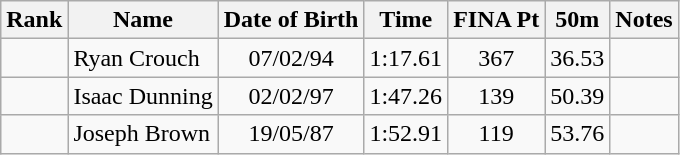<table class="wikitable sortable" style="text-align:center">
<tr>
<th>Rank</th>
<th>Name</th>
<th>Date of Birth</th>
<th>Time</th>
<th>FINA Pt</th>
<th>50m</th>
<th>Notes</th>
</tr>
<tr>
<td></td>
<td align=left> Ryan Crouch</td>
<td>07/02/94</td>
<td>1:17.61</td>
<td>367</td>
<td>36.53</td>
<td></td>
</tr>
<tr>
<td></td>
<td align=left> Isaac Dunning</td>
<td>02/02/97</td>
<td>1:47.26</td>
<td>139</td>
<td>50.39</td>
<td></td>
</tr>
<tr>
<td></td>
<td align=left> Joseph Brown</td>
<td>19/05/87</td>
<td>1:52.91</td>
<td>119</td>
<td>53.76</td>
<td></td>
</tr>
</table>
